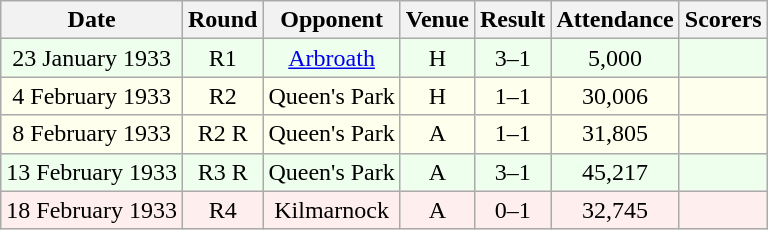<table class="wikitable sortable" style="font-size:100%; text-align:center">
<tr>
<th>Date</th>
<th>Round</th>
<th>Opponent</th>
<th>Venue</th>
<th>Result</th>
<th>Attendance</th>
<th>Scorers</th>
</tr>
<tr bgcolor = "#EEFFEE">
<td>23 January 1933</td>
<td>R1</td>
<td><a href='#'>Arbroath</a></td>
<td>H</td>
<td>3–1</td>
<td>5,000</td>
<td></td>
</tr>
<tr bgcolor = "#FFFFEE">
<td>4 February 1933</td>
<td>R2</td>
<td>Queen's Park</td>
<td>H</td>
<td>1–1</td>
<td>30,006</td>
<td></td>
</tr>
<tr bgcolor = "#FFFFEE">
<td>8 February 1933</td>
<td>R2 R</td>
<td>Queen's Park</td>
<td>A</td>
<td>1–1</td>
<td>31,805</td>
<td></td>
</tr>
<tr bgcolor = "#EEFFEE">
<td>13 February 1933</td>
<td>R3 R</td>
<td>Queen's Park</td>
<td>A</td>
<td>3–1</td>
<td>45,217</td>
<td></td>
</tr>
<tr bgcolor = "#FFEEEE">
<td>18 February 1933</td>
<td>R4</td>
<td>Kilmarnock</td>
<td>A</td>
<td>0–1</td>
<td>32,745</td>
<td></td>
</tr>
</table>
